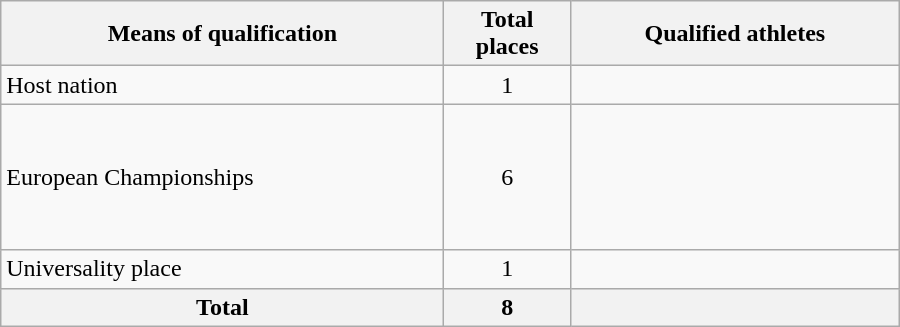<table class="wikitable" width=600>
<tr>
<th>Means of qualification</th>
<th>Total<br>places</th>
<th>Qualified athletes</th>
</tr>
<tr>
<td>Host nation</td>
<td align="center">1</td>
<td></td>
</tr>
<tr>
<td>European Championships</td>
<td align="center">6</td>
<td><br><br><br><br><br></td>
</tr>
<tr>
<td>Universality place</td>
<td align="center">1</td>
<td></td>
</tr>
<tr>
<th>Total</th>
<th>8</th>
<th></th>
</tr>
</table>
